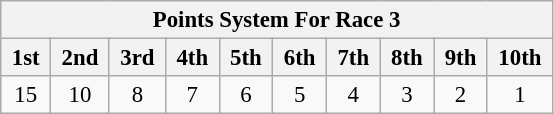<table class="wikitable" style="font-size:95%; text-align:center">
<tr>
<th colspan=10>Points System For Race 3</th>
</tr>
<tr>
<th> 1st </th>
<th> 2nd </th>
<th> 3rd </th>
<th> 4th </th>
<th> 5th </th>
<th> 6th </th>
<th> 7th </th>
<th> 8th </th>
<th> 9th </th>
<th> 10th </th>
</tr>
<tr>
<td>15</td>
<td>10</td>
<td>8</td>
<td>7</td>
<td>6</td>
<td>5</td>
<td>4</td>
<td>3</td>
<td>2</td>
<td>1</td>
</tr>
</table>
